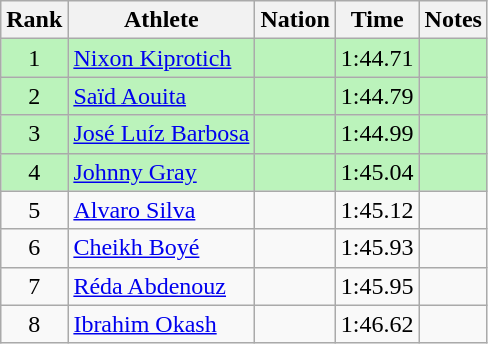<table class="wikitable sortable" style="text-align:center">
<tr>
<th>Rank</th>
<th>Athlete</th>
<th>Nation</th>
<th>Time</th>
<th>Notes</th>
</tr>
<tr style="background:#bbf3bb;">
<td>1</td>
<td align=left><a href='#'>Nixon Kiprotich</a></td>
<td align=left></td>
<td>1:44.71</td>
<td></td>
</tr>
<tr style="background:#bbf3bb;">
<td>2</td>
<td align=left><a href='#'>Saïd Aouita</a></td>
<td align=left></td>
<td>1:44.79</td>
<td></td>
</tr>
<tr style="background:#bbf3bb;">
<td>3</td>
<td align=left><a href='#'>José Luíz Barbosa</a></td>
<td align=left></td>
<td>1:44.99</td>
<td></td>
</tr>
<tr style="background:#bbf3bb;">
<td>4</td>
<td align=left><a href='#'>Johnny Gray</a></td>
<td align=left></td>
<td>1:45.04</td>
<td></td>
</tr>
<tr>
<td>5</td>
<td align=left><a href='#'>Alvaro Silva</a></td>
<td align=left></td>
<td>1:45.12</td>
<td></td>
</tr>
<tr>
<td>6</td>
<td align=left><a href='#'>Cheikh Boyé</a></td>
<td align=left></td>
<td>1:45.93</td>
<td></td>
</tr>
<tr>
<td>7</td>
<td align=left><a href='#'>Réda Abdenouz</a></td>
<td align=left></td>
<td>1:45.95</td>
<td></td>
</tr>
<tr>
<td>8</td>
<td align=left><a href='#'>Ibrahim Okash</a></td>
<td align=left></td>
<td>1:46.62</td>
<td></td>
</tr>
</table>
